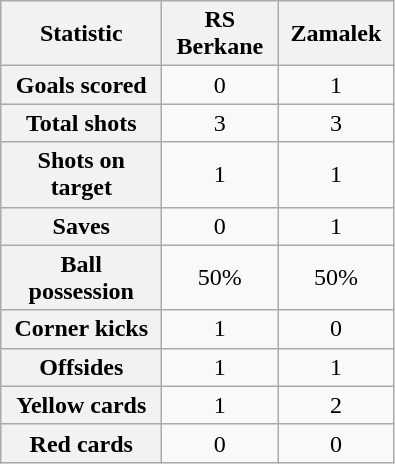<table class="wikitable plainrowheaders" style="text-align:center">
<tr>
<th scope="col" style="width:100px">Statistic</th>
<th scope="col" style="width:70px">RS Berkane</th>
<th scope="col" style="width:70px">Zamalek</th>
</tr>
<tr>
<th scope=row>Goals scored</th>
<td>0</td>
<td>1</td>
</tr>
<tr>
<th scope=row>Total shots</th>
<td>3</td>
<td>3</td>
</tr>
<tr>
<th scope=row>Shots on target</th>
<td>1</td>
<td>1</td>
</tr>
<tr>
<th scope=row>Saves</th>
<td>0</td>
<td>1</td>
</tr>
<tr>
<th scope=row>Ball possession</th>
<td>50%</td>
<td>50%</td>
</tr>
<tr>
<th scope=row>Corner kicks</th>
<td>1</td>
<td>0</td>
</tr>
<tr>
<th scope=row>Offsides</th>
<td>1</td>
<td>1</td>
</tr>
<tr>
<th scope=row>Yellow cards</th>
<td>1</td>
<td>2</td>
</tr>
<tr>
<th scope=row>Red cards</th>
<td>0</td>
<td>0</td>
</tr>
</table>
